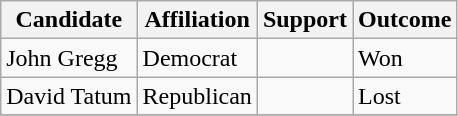<table class="wikitable">
<tr>
<th>Candidate</th>
<th>Affiliation</th>
<th>Support</th>
<th>Outcome</th>
</tr>
<tr>
<td>John Gregg</td>
<td>Democrat</td>
<td></td>
<td>Won</td>
</tr>
<tr>
<td>David Tatum</td>
<td>Republican</td>
<td></td>
<td>Lost</td>
</tr>
<tr>
</tr>
</table>
